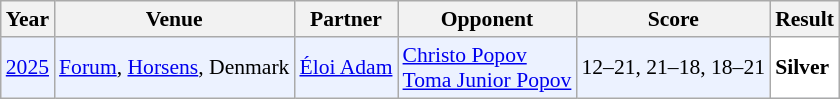<table class="sortable wikitable" style="font-size: 90%">
<tr>
<th>Year</th>
<th>Venue</th>
<th>Partner</th>
<th>Opponent</th>
<th>Score</th>
<th>Result</th>
</tr>
<tr style="background:#ECF2FF">
<td align="center"><a href='#'>2025</a></td>
<td align="left"><a href='#'>Forum</a>, <a href='#'>Horsens</a>, Denmark</td>
<td align="left"> <a href='#'>Éloi Adam</a></td>
<td align="left"> <a href='#'>Christo Popov</a><br> <a href='#'>Toma Junior Popov</a></td>
<td align="left">12–21, 21–18, 18–21</td>
<td style="text-align:left; background:white"> <strong>Silver</strong></td>
</tr>
</table>
